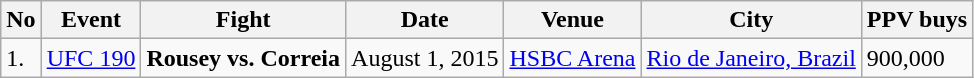<table class="wikitable">
<tr>
<th>No</th>
<th>Event</th>
<th>Fight</th>
<th>Date</th>
<th>Venue</th>
<th>City</th>
<th>PPV buys</th>
</tr>
<tr>
<td>1.</td>
<td><a href='#'>UFC 190</a></td>
<td><strong>Rousey vs. Correia</strong></td>
<td>August 1, 2015</td>
<td><a href='#'>HSBC Arena</a></td>
<td><a href='#'>Rio de Janeiro, Brazil</a></td>
<td>900,000</td>
</tr>
</table>
